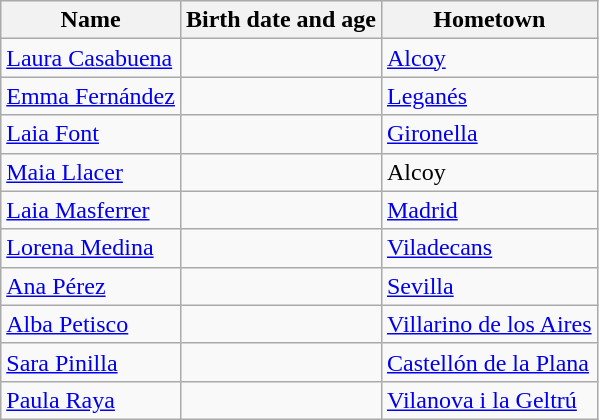<table class="wikitable">
<tr>
<th>Name</th>
<th>Birth date and age</th>
<th>Hometown</th>
</tr>
<tr>
<td><a href='#'>Laura Casabuena</a></td>
<td></td>
<td><a href='#'>Alcoy</a></td>
</tr>
<tr>
<td><a href='#'>Emma Fernández</a></td>
<td></td>
<td><a href='#'>Leganés</a></td>
</tr>
<tr>
<td><a href='#'>Laia Font</a></td>
<td></td>
<td><a href='#'>Gironella</a></td>
</tr>
<tr>
<td><a href='#'>Maia Llacer</a></td>
<td></td>
<td>Alcoy</td>
</tr>
<tr>
<td><a href='#'>Laia Masferrer</a></td>
<td></td>
<td><a href='#'>Madrid</a></td>
</tr>
<tr>
<td><a href='#'>Lorena Medina</a></td>
<td></td>
<td><a href='#'>Viladecans</a></td>
</tr>
<tr>
<td><a href='#'>Ana Pérez</a></td>
<td></td>
<td><a href='#'>Sevilla</a></td>
</tr>
<tr>
<td><a href='#'>Alba Petisco</a></td>
<td></td>
<td><a href='#'>Villarino de los Aires</a></td>
</tr>
<tr>
<td><a href='#'>Sara Pinilla</a></td>
<td></td>
<td><a href='#'>Castellón de la Plana</a></td>
</tr>
<tr>
<td><a href='#'>Paula Raya</a></td>
<td></td>
<td><a href='#'>Vilanova i la Geltrú</a></td>
</tr>
</table>
